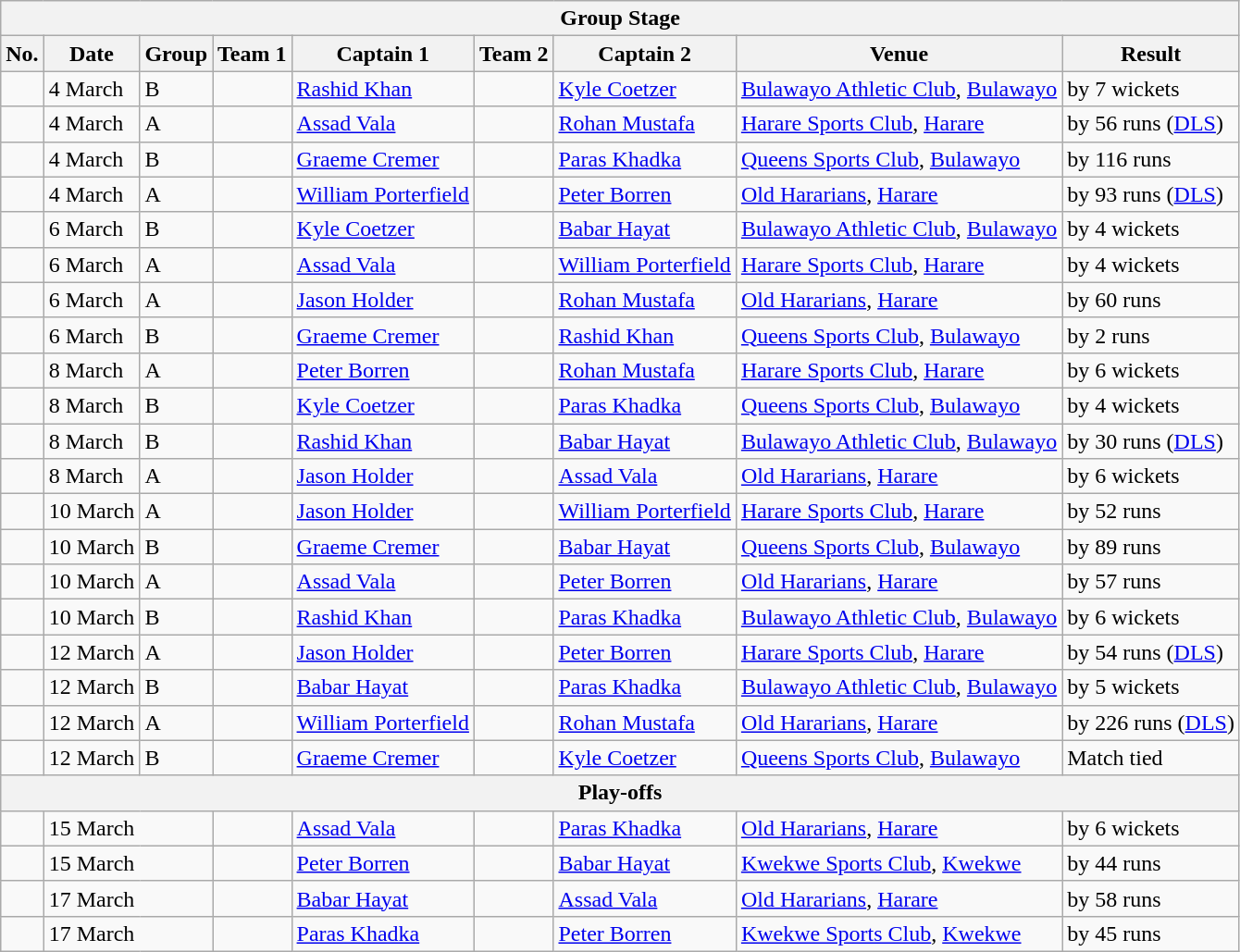<table class="wikitable">
<tr>
<th colspan="9">Group Stage</th>
</tr>
<tr>
<th>No.</th>
<th>Date</th>
<th>Group</th>
<th>Team 1</th>
<th>Captain 1</th>
<th>Team 2</th>
<th>Captain 2</th>
<th>Venue</th>
<th>Result</th>
</tr>
<tr>
<td></td>
<td>4 March</td>
<td>B</td>
<td></td>
<td><a href='#'>Rashid Khan</a></td>
<td></td>
<td><a href='#'>Kyle Coetzer</a></td>
<td><a href='#'>Bulawayo Athletic Club</a>, <a href='#'>Bulawayo</a></td>
<td> by 7 wickets</td>
</tr>
<tr>
<td></td>
<td>4 March</td>
<td>A</td>
<td></td>
<td><a href='#'>Assad Vala</a></td>
<td></td>
<td><a href='#'>Rohan Mustafa</a></td>
<td><a href='#'>Harare Sports Club</a>, <a href='#'>Harare</a></td>
<td> by 56 runs (<a href='#'>DLS</a>)</td>
</tr>
<tr>
<td></td>
<td>4 March</td>
<td>B</td>
<td></td>
<td><a href='#'>Graeme Cremer</a></td>
<td></td>
<td><a href='#'>Paras Khadka</a></td>
<td><a href='#'>Queens Sports Club</a>, <a href='#'>Bulawayo</a></td>
<td> by 116 runs</td>
</tr>
<tr>
<td></td>
<td>4 March</td>
<td>A</td>
<td></td>
<td><a href='#'>William Porterfield</a></td>
<td></td>
<td><a href='#'>Peter Borren</a></td>
<td><a href='#'>Old Hararians</a>, <a href='#'>Harare</a></td>
<td> by 93 runs (<a href='#'>DLS</a>)</td>
</tr>
<tr>
<td></td>
<td>6 March</td>
<td>B</td>
<td></td>
<td><a href='#'>Kyle Coetzer</a></td>
<td></td>
<td><a href='#'>Babar Hayat</a></td>
<td><a href='#'>Bulawayo Athletic Club</a>, <a href='#'>Bulawayo</a></td>
<td> by 4 wickets</td>
</tr>
<tr>
<td></td>
<td>6 March</td>
<td>A</td>
<td></td>
<td><a href='#'>Assad Vala</a></td>
<td></td>
<td><a href='#'>William Porterfield</a></td>
<td><a href='#'>Harare Sports Club</a>, <a href='#'>Harare</a></td>
<td> by 4 wickets</td>
</tr>
<tr>
<td></td>
<td>6 March</td>
<td>A</td>
<td></td>
<td><a href='#'>Jason Holder</a></td>
<td></td>
<td><a href='#'>Rohan Mustafa</a></td>
<td><a href='#'>Old Hararians</a>, <a href='#'>Harare</a></td>
<td> by 60 runs</td>
</tr>
<tr>
<td></td>
<td>6 March</td>
<td>B</td>
<td></td>
<td><a href='#'>Graeme Cremer</a></td>
<td></td>
<td><a href='#'>Rashid Khan</a></td>
<td><a href='#'>Queens Sports Club</a>, <a href='#'>Bulawayo</a></td>
<td> by 2 runs</td>
</tr>
<tr>
<td></td>
<td>8 March</td>
<td>A</td>
<td></td>
<td><a href='#'>Peter Borren</a></td>
<td></td>
<td><a href='#'>Rohan Mustafa</a></td>
<td><a href='#'>Harare Sports Club</a>, <a href='#'>Harare</a></td>
<td> by 6 wickets</td>
</tr>
<tr>
<td></td>
<td>8 March</td>
<td>B</td>
<td></td>
<td><a href='#'>Kyle Coetzer</a></td>
<td></td>
<td><a href='#'>Paras Khadka</a></td>
<td><a href='#'>Queens Sports Club</a>, <a href='#'>Bulawayo</a></td>
<td> by 4 wickets</td>
</tr>
<tr>
<td></td>
<td>8 March</td>
<td>B</td>
<td></td>
<td><a href='#'>Rashid Khan</a></td>
<td></td>
<td><a href='#'>Babar Hayat</a></td>
<td><a href='#'>Bulawayo Athletic Club</a>, <a href='#'>Bulawayo</a></td>
<td> by 30 runs (<a href='#'>DLS</a>)</td>
</tr>
<tr>
<td></td>
<td>8 March</td>
<td>A</td>
<td></td>
<td><a href='#'>Jason Holder</a></td>
<td></td>
<td><a href='#'>Assad Vala</a></td>
<td><a href='#'>Old Hararians</a>, <a href='#'>Harare</a></td>
<td> by 6 wickets</td>
</tr>
<tr>
<td></td>
<td>10 March</td>
<td>A</td>
<td></td>
<td><a href='#'>Jason Holder</a></td>
<td></td>
<td><a href='#'>William Porterfield</a></td>
<td><a href='#'>Harare Sports Club</a>, <a href='#'>Harare</a></td>
<td> by 52 runs</td>
</tr>
<tr>
<td></td>
<td>10 March</td>
<td>B</td>
<td></td>
<td><a href='#'>Graeme Cremer</a></td>
<td></td>
<td><a href='#'>Babar Hayat</a></td>
<td><a href='#'>Queens Sports Club</a>, <a href='#'>Bulawayo</a></td>
<td> by 89 runs</td>
</tr>
<tr>
<td></td>
<td>10 March</td>
<td>A</td>
<td></td>
<td><a href='#'>Assad Vala</a></td>
<td></td>
<td><a href='#'>Peter Borren</a></td>
<td><a href='#'>Old Hararians</a>, <a href='#'>Harare</a></td>
<td> by 57 runs</td>
</tr>
<tr>
<td></td>
<td>10 March</td>
<td>B</td>
<td></td>
<td><a href='#'>Rashid Khan</a></td>
<td></td>
<td><a href='#'>Paras Khadka</a></td>
<td><a href='#'>Bulawayo Athletic Club</a>, <a href='#'>Bulawayo</a></td>
<td> by 6 wickets</td>
</tr>
<tr>
<td></td>
<td>12 March</td>
<td>A</td>
<td></td>
<td><a href='#'>Jason Holder</a></td>
<td></td>
<td><a href='#'>Peter Borren</a></td>
<td><a href='#'>Harare Sports Club</a>, <a href='#'>Harare</a></td>
<td> by 54 runs (<a href='#'>DLS</a>)</td>
</tr>
<tr>
<td></td>
<td>12 March</td>
<td>B</td>
<td></td>
<td><a href='#'>Babar Hayat</a></td>
<td></td>
<td><a href='#'>Paras Khadka</a></td>
<td><a href='#'>Bulawayo Athletic Club</a>, <a href='#'>Bulawayo</a></td>
<td> by 5 wickets</td>
</tr>
<tr>
<td></td>
<td>12 March</td>
<td>A</td>
<td></td>
<td><a href='#'>William Porterfield</a></td>
<td></td>
<td><a href='#'>Rohan Mustafa</a></td>
<td><a href='#'>Old Hararians</a>, <a href='#'>Harare</a></td>
<td> by 226 runs (<a href='#'>DLS</a>)</td>
</tr>
<tr>
<td></td>
<td>12 March</td>
<td>B</td>
<td></td>
<td><a href='#'>Graeme Cremer</a></td>
<td></td>
<td><a href='#'>Kyle Coetzer</a></td>
<td><a href='#'>Queens Sports Club</a>, <a href='#'>Bulawayo</a></td>
<td>Match tied</td>
</tr>
<tr>
<th colspan="9">Play-offs</th>
</tr>
<tr>
<td></td>
<td colspan=2>15 March</td>
<td></td>
<td><a href='#'>Assad Vala</a></td>
<td></td>
<td><a href='#'>Paras Khadka</a></td>
<td><a href='#'>Old Hararians</a>, <a href='#'>Harare</a></td>
<td> by 6 wickets</td>
</tr>
<tr>
<td></td>
<td colspan=2>15 March</td>
<td></td>
<td><a href='#'>Peter Borren</a></td>
<td></td>
<td><a href='#'>Babar Hayat</a></td>
<td><a href='#'>Kwekwe Sports Club</a>, <a href='#'>Kwekwe</a></td>
<td> by 44 runs</td>
</tr>
<tr>
<td></td>
<td colspan=2>17 March</td>
<td></td>
<td><a href='#'>Babar Hayat</a></td>
<td></td>
<td><a href='#'>Assad Vala</a></td>
<td><a href='#'>Old Hararians</a>, <a href='#'>Harare</a></td>
<td> by 58 runs</td>
</tr>
<tr>
<td></td>
<td colspan=2>17 March</td>
<td></td>
<td><a href='#'>Paras Khadka</a></td>
<td></td>
<td><a href='#'>Peter Borren</a></td>
<td><a href='#'>Kwekwe Sports Club</a>, <a href='#'>Kwekwe</a></td>
<td> by 45 runs</td>
</tr>
</table>
